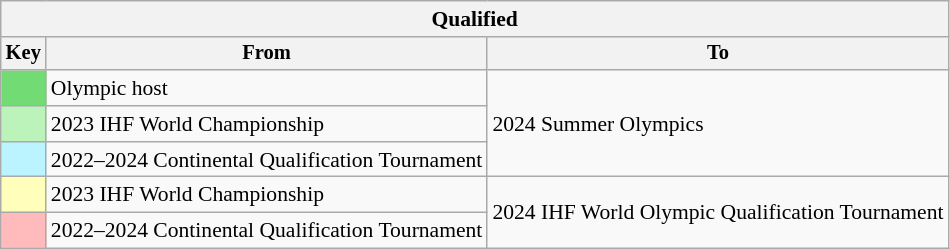<table class="wikitable" style="font-size:90%">
<tr>
<th colspan=3>Qualified</th>
</tr>
<tr style="font-size:95%">
<th>Key</th>
<th>From</th>
<th>To</th>
</tr>
<tr>
<td bgcolor=#73DB73></td>
<td>Olympic host</td>
<td rowspan=3>2024 Summer Olympics</td>
</tr>
<tr>
<td bgcolor=#BBF3BB></td>
<td>2023 IHF World Championship</td>
</tr>
<tr>
<td bgcolor=#BBF3FF></td>
<td>2022–2024 Continental Qualification Tournament</td>
</tr>
<tr>
<td bgcolor=#FFFFBB></td>
<td>2023 IHF World Championship</td>
<td rowspan=2>2024 IHF World Olympic Qualification Tournament</td>
</tr>
<tr>
<td bgcolor=#FFBBBB></td>
<td>2022–2024 Continental Qualification Tournament</td>
</tr>
</table>
